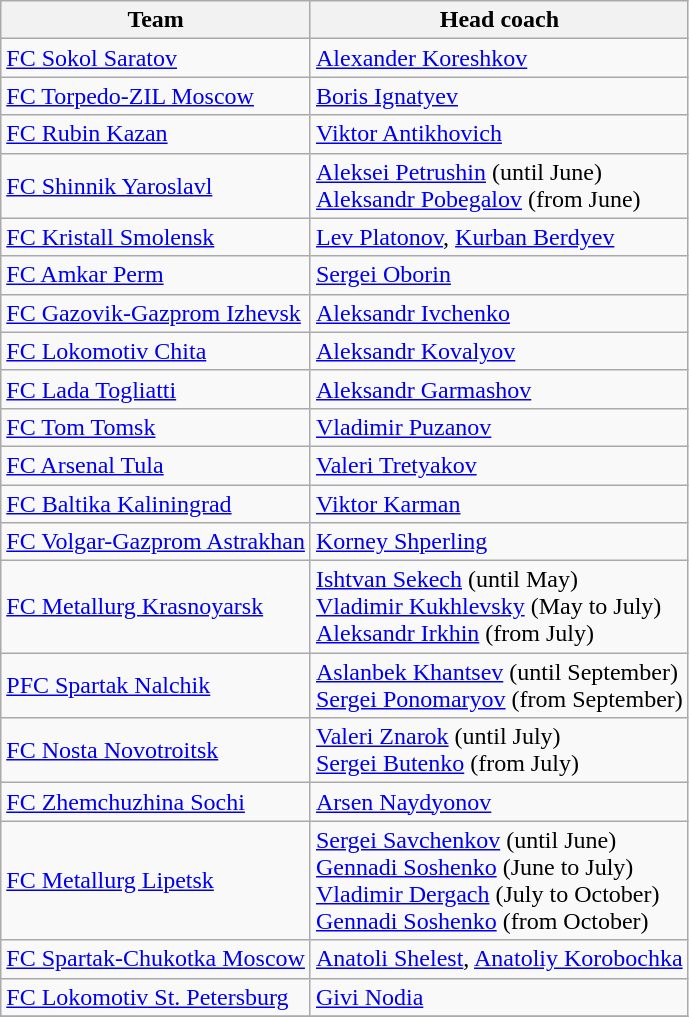<table class="wikitable">
<tr>
<th>Team</th>
<th>Head coach</th>
</tr>
<tr>
<td><a href='#'>FC Sokol Saratov</a></td>
<td><a href='#'>Alexander Koreshkov</a></td>
</tr>
<tr>
<td><a href='#'>FC Torpedo-ZIL Moscow</a></td>
<td><a href='#'>Boris Ignatyev</a></td>
</tr>
<tr>
<td><a href='#'>FC Rubin Kazan</a></td>
<td><a href='#'>Viktor Antikhovich</a></td>
</tr>
<tr>
<td><a href='#'>FC Shinnik Yaroslavl</a></td>
<td><a href='#'>Aleksei Petrushin</a> (until June)<br><a href='#'>Aleksandr Pobegalov</a> (from June)</td>
</tr>
<tr>
<td><a href='#'>FC Kristall Smolensk</a></td>
<td><a href='#'>Lev Platonov</a>,  <a href='#'>Kurban Berdyev</a></td>
</tr>
<tr>
<td><a href='#'>FC Amkar Perm</a></td>
<td><a href='#'>Sergei Oborin</a></td>
</tr>
<tr>
<td><a href='#'>FC Gazovik-Gazprom Izhevsk</a></td>
<td><a href='#'>Aleksandr Ivchenko</a></td>
</tr>
<tr>
<td><a href='#'>FC Lokomotiv Chita</a></td>
<td><a href='#'>Aleksandr Kovalyov</a></td>
</tr>
<tr>
<td><a href='#'>FC Lada Togliatti</a></td>
<td><a href='#'>Aleksandr Garmashov</a></td>
</tr>
<tr>
<td><a href='#'>FC Tom Tomsk</a></td>
<td><a href='#'>Vladimir Puzanov</a></td>
</tr>
<tr>
<td><a href='#'>FC Arsenal Tula</a></td>
<td><a href='#'>Valeri Tretyakov</a></td>
</tr>
<tr>
<td><a href='#'>FC Baltika Kaliningrad</a></td>
<td><a href='#'>Viktor Karman</a></td>
</tr>
<tr>
<td><a href='#'>FC Volgar-Gazprom Astrakhan</a></td>
<td><a href='#'>Korney Shperling</a></td>
</tr>
<tr>
<td><a href='#'>FC Metallurg Krasnoyarsk</a></td>
<td><a href='#'>Ishtvan Sekech</a> (until May)<br><a href='#'>Vladimir Kukhlevsky</a> (May to July)<br><a href='#'>Aleksandr Irkhin</a> (from July)</td>
</tr>
<tr>
<td><a href='#'>PFC Spartak Nalchik</a></td>
<td><a href='#'>Aslanbek Khantsev</a> (until September)<br><a href='#'>Sergei Ponomaryov</a> (from September)</td>
</tr>
<tr>
<td><a href='#'>FC Nosta Novotroitsk</a></td>
<td><a href='#'>Valeri Znarok</a> (until July)<br><a href='#'>Sergei Butenko</a> (from July)</td>
</tr>
<tr>
<td><a href='#'>FC Zhemchuzhina Sochi</a></td>
<td><a href='#'>Arsen Naydyonov</a></td>
</tr>
<tr>
<td><a href='#'>FC Metallurg Lipetsk</a></td>
<td><a href='#'>Sergei Savchenkov</a> (until June)<br><a href='#'>Gennadi Soshenko</a> (June to July)<br><a href='#'>Vladimir Dergach</a> (July to October)<br><a href='#'>Gennadi Soshenko</a> (from October)</td>
</tr>
<tr>
<td><a href='#'>FC Spartak-Chukotka Moscow</a></td>
<td><a href='#'>Anatoli Shelest</a>, <a href='#'>Anatoliy Korobochka</a></td>
</tr>
<tr>
<td><a href='#'>FC Lokomotiv St. Petersburg</a></td>
<td> <a href='#'>Givi Nodia</a></td>
</tr>
<tr>
</tr>
</table>
